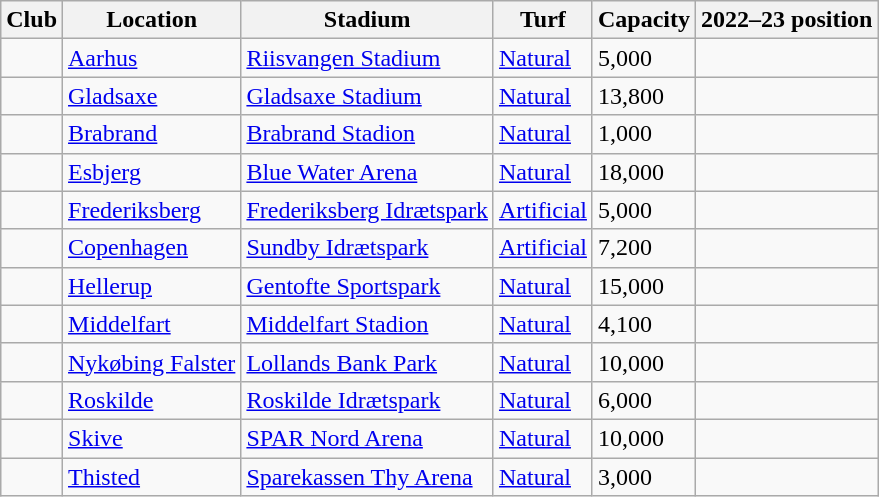<table class="wikitable sortable">
<tr>
<th>Club</th>
<th>Location</th>
<th>Stadium</th>
<th>Turf</th>
<th>Capacity</th>
<th>2022–23 position</th>
</tr>
<tr>
<td></td>
<td><a href='#'>Aarhus</a></td>
<td><a href='#'>Riisvangen Stadium</a></td>
<td><a href='#'>Natural</a></td>
<td>5,000</td>
<td></td>
</tr>
<tr>
<td></td>
<td><a href='#'>Gladsaxe</a></td>
<td><a href='#'>Gladsaxe Stadium</a></td>
<td><a href='#'>Natural</a></td>
<td>13,800</td>
<td></td>
</tr>
<tr>
<td></td>
<td><a href='#'>Brabrand</a></td>
<td><a href='#'>Brabrand Stadion</a></td>
<td><a href='#'>Natural</a></td>
<td>1,000</td>
<td></td>
</tr>
<tr>
<td></td>
<td><a href='#'>Esbjerg</a></td>
<td><a href='#'>Blue Water Arena</a></td>
<td><a href='#'>Natural</a></td>
<td>18,000</td>
<td></td>
</tr>
<tr>
<td></td>
<td><a href='#'>Frederiksberg</a></td>
<td><a href='#'>Frederiksberg Idrætspark</a></td>
<td><a href='#'>Artificial</a></td>
<td>5,000</td>
<td></td>
</tr>
<tr>
<td></td>
<td><a href='#'>Copenhagen</a></td>
<td><a href='#'>Sundby Idrætspark</a></td>
<td><a href='#'>Artificial</a></td>
<td>7,200</td>
<td></td>
</tr>
<tr>
<td></td>
<td><a href='#'>Hellerup</a></td>
<td><a href='#'>Gentofte Sportspark</a></td>
<td><a href='#'>Natural</a></td>
<td>15,000</td>
<td></td>
</tr>
<tr>
<td></td>
<td><a href='#'>Middelfart</a></td>
<td><a href='#'>Middelfart Stadion</a></td>
<td><a href='#'>Natural</a></td>
<td>4,100</td>
<td></td>
</tr>
<tr>
<td></td>
<td><a href='#'>Nykøbing Falster</a></td>
<td><a href='#'>Lollands Bank Park</a></td>
<td><a href='#'>Natural</a></td>
<td>10,000</td>
<td></td>
</tr>
<tr>
<td></td>
<td><a href='#'>Roskilde</a></td>
<td><a href='#'>Roskilde Idrætspark</a></td>
<td><a href='#'>Natural</a></td>
<td>6,000</td>
<td></td>
</tr>
<tr>
<td></td>
<td><a href='#'>Skive</a></td>
<td><a href='#'>SPAR Nord Arena</a></td>
<td><a href='#'>Natural</a></td>
<td>10,000</td>
<td></td>
</tr>
<tr>
<td></td>
<td><a href='#'>Thisted</a></td>
<td><a href='#'>Sparekassen Thy Arena</a></td>
<td><a href='#'>Natural</a></td>
<td>3,000</td>
<td></td>
</tr>
</table>
